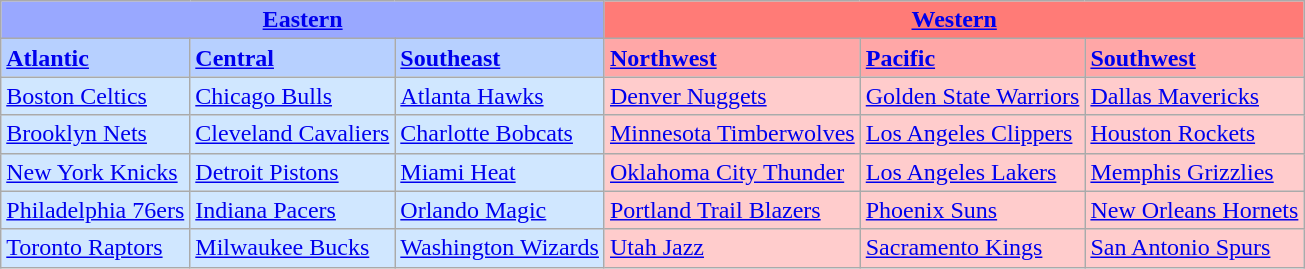<table class="wikitable">
<tr>
<th colspan="3" style="background-color: #99A8FF;"><a href='#'>Eastern</a></th>
<th colspan="3" style="background-color: #FF7B77;"><a href='#'>Western</a></th>
</tr>
<tr>
<td style="background-color: #B7D0FF;"><strong><a href='#'>Atlantic</a></strong></td>
<td style="background-color: #B7D0FF;"><strong><a href='#'>Central</a></strong></td>
<td style="background-color: #B7D0FF;"><strong><a href='#'>Southeast</a></strong></td>
<td style="background-color: #FFA7A7;"><strong><a href='#'>Northwest</a></strong></td>
<td style="background-color: #FFA7A7;"><strong><a href='#'>Pacific</a></strong></td>
<td style="background-color: #FFA7A7;"><strong><a href='#'>Southwest</a></strong></td>
</tr>
<tr>
<td style="background-color: #D0E7FF;"><a href='#'>Boston Celtics</a></td>
<td style="background-color: #D0E7FF;"><a href='#'>Chicago Bulls</a></td>
<td style="background-color: #D0E7FF;"><a href='#'>Atlanta Hawks</a></td>
<td style="background-color: #FFCCCC;"><a href='#'>Denver Nuggets</a></td>
<td style="background-color: #FFCCCC;"><a href='#'>Golden State Warriors</a></td>
<td style="background-color: #FFCCCC;"><a href='#'>Dallas Mavericks</a></td>
</tr>
<tr>
<td style="background-color: #D0E7FF;"><a href='#'>Brooklyn Nets</a></td>
<td style="background-color: #D0E7FF;"><a href='#'>Cleveland Cavaliers</a></td>
<td style="background-color: #D0E7FF;"><a href='#'>Charlotte Bobcats</a></td>
<td style="background-color: #FFCCCC;"><a href='#'>Minnesota Timberwolves</a></td>
<td style="background-color: #FFCCCC;"><a href='#'>Los Angeles Clippers</a></td>
<td style="background-color: #FFCCCC;"><a href='#'>Houston Rockets</a></td>
</tr>
<tr>
<td style="background-color: #D0E7FF;"><a href='#'>New York Knicks</a></td>
<td style="background-color: #D0E7FF;"><a href='#'>Detroit Pistons</a></td>
<td style="background-color: #D0E7FF;"><a href='#'>Miami Heat</a></td>
<td style="background-color: #FFCCCC;"><a href='#'>Oklahoma City Thunder</a></td>
<td style="background-color: #FFCCCC;"><a href='#'>Los Angeles Lakers</a></td>
<td style="background-color: #FFCCCC;"><a href='#'>Memphis Grizzlies</a></td>
</tr>
<tr>
<td style="background-color: #D0E7FF;"><a href='#'>Philadelphia 76ers</a></td>
<td style="background-color: #D0E7FF;"><a href='#'>Indiana Pacers</a></td>
<td style="background-color: #D0E7FF;"><a href='#'>Orlando Magic</a></td>
<td style="background-color: #FFCCCC;"><a href='#'>Portland Trail Blazers</a></td>
<td style="background-color: #FFCCCC;"><a href='#'>Phoenix Suns</a></td>
<td style="background-color: #FFCCCC;"><a href='#'>New Orleans Hornets</a></td>
</tr>
<tr>
<td style="background-color: #D0E7FF;"><a href='#'>Toronto Raptors</a></td>
<td style="background-color: #D0E7FF;"><a href='#'>Milwaukee Bucks</a></td>
<td style="background-color: #D0E7FF;"><a href='#'>Washington Wizards</a></td>
<td style="background-color: #FFCCCC;"><a href='#'>Utah Jazz</a></td>
<td style="background-color: #FFCCCC;"><a href='#'>Sacramento Kings</a></td>
<td style="background-color: #FFCCCC;"><a href='#'>San Antonio Spurs</a></td>
</tr>
</table>
